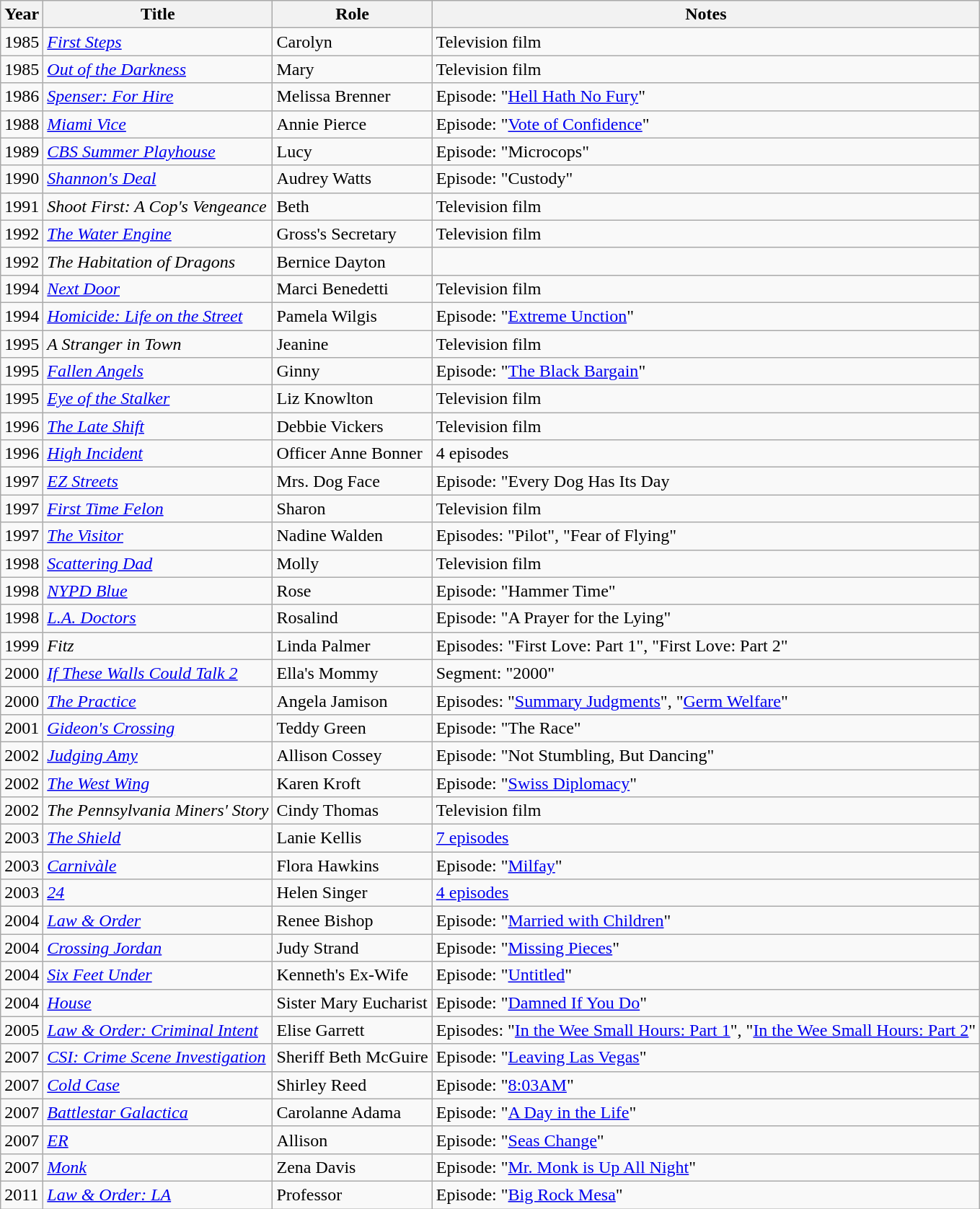<table class="wikitable sortable">
<tr>
<th>Year</th>
<th>Title</th>
<th>Role</th>
<th class="unsortable">Notes</th>
</tr>
<tr>
<td>1985</td>
<td><em><a href='#'>First Steps</a></em></td>
<td>Carolyn</td>
<td>Television film</td>
</tr>
<tr>
<td>1985</td>
<td><em><a href='#'>Out of the Darkness</a></em></td>
<td>Mary</td>
<td>Television film</td>
</tr>
<tr>
<td>1986</td>
<td><em><a href='#'>Spenser: For Hire</a></em></td>
<td>Melissa Brenner</td>
<td>Episode: "<a href='#'>Hell Hath No Fury</a>"</td>
</tr>
<tr>
<td>1988</td>
<td><em><a href='#'>Miami Vice</a></em></td>
<td>Annie Pierce</td>
<td>Episode: "<a href='#'>Vote of Confidence</a>"</td>
</tr>
<tr>
<td>1989</td>
<td><em><a href='#'>CBS Summer Playhouse</a></em></td>
<td>Lucy</td>
<td>Episode: "Microcops"</td>
</tr>
<tr>
<td>1990</td>
<td><em><a href='#'>Shannon's Deal</a></em></td>
<td>Audrey Watts</td>
<td>Episode: "Custody"</td>
</tr>
<tr>
<td>1991</td>
<td><em>Shoot First: A Cop's Vengeance</em></td>
<td>Beth</td>
<td>Television film</td>
</tr>
<tr>
<td>1992</td>
<td><em><a href='#'>The Water Engine</a></em></td>
<td>Gross's Secretary</td>
<td>Television film</td>
</tr>
<tr>
<td>1992</td>
<td><em>The Habitation of Dragons</em></td>
<td>Bernice Dayton</td>
<td></td>
</tr>
<tr>
<td>1994</td>
<td><em><a href='#'>Next Door</a></em></td>
<td>Marci Benedetti</td>
<td>Television film</td>
</tr>
<tr>
<td>1994</td>
<td><em><a href='#'>Homicide: Life on the Street</a></em></td>
<td>Pamela Wilgis</td>
<td>Episode: "<a href='#'>Extreme Unction</a>"</td>
</tr>
<tr>
<td>1995</td>
<td><em>A Stranger in Town</em></td>
<td>Jeanine</td>
<td>Television film</td>
</tr>
<tr>
<td>1995</td>
<td><em><a href='#'>Fallen Angels</a></em></td>
<td>Ginny</td>
<td>Episode: "<a href='#'>The Black Bargain</a>"</td>
</tr>
<tr>
<td>1995</td>
<td><em><a href='#'>Eye of the Stalker</a></em></td>
<td>Liz Knowlton</td>
<td>Television film</td>
</tr>
<tr>
<td>1996</td>
<td><em><a href='#'>The Late Shift</a></em></td>
<td>Debbie Vickers</td>
<td>Television film</td>
</tr>
<tr>
<td>1996</td>
<td><em><a href='#'>High Incident</a></em></td>
<td>Officer Anne Bonner</td>
<td>4 episodes</td>
</tr>
<tr>
<td>1997</td>
<td><em><a href='#'>EZ Streets</a></em></td>
<td>Mrs. Dog Face</td>
<td>Episode: "Every Dog Has Its Day</td>
</tr>
<tr>
<td>1997</td>
<td><em><a href='#'>First Time Felon</a></em></td>
<td>Sharon</td>
<td>Television film</td>
</tr>
<tr>
<td>1997</td>
<td><em><a href='#'>The Visitor</a></em></td>
<td>Nadine Walden</td>
<td>Episodes: "Pilot", "Fear of Flying"</td>
</tr>
<tr>
<td>1998</td>
<td><em><a href='#'>Scattering Dad</a></em></td>
<td>Molly</td>
<td>Television film</td>
</tr>
<tr>
<td>1998</td>
<td><em><a href='#'>NYPD Blue</a></em></td>
<td>Rose</td>
<td>Episode: "Hammer Time"</td>
</tr>
<tr>
<td>1998</td>
<td><em><a href='#'>L.A. Doctors</a></em></td>
<td>Rosalind</td>
<td>Episode: "A Prayer for the Lying"</td>
</tr>
<tr>
<td>1999</td>
<td><em>Fitz</em></td>
<td>Linda Palmer</td>
<td>Episodes: "First Love: Part 1", "First Love: Part 2"</td>
</tr>
<tr>
<td>2000</td>
<td><em><a href='#'>If These Walls Could Talk 2</a></em></td>
<td>Ella's Mommy</td>
<td>Segment: "2000"</td>
</tr>
<tr>
<td>2000</td>
<td><em><a href='#'>The Practice</a></em></td>
<td>Angela Jamison</td>
<td>Episodes: "<a href='#'>Summary Judgments</a>", "<a href='#'>Germ Welfare</a>"</td>
</tr>
<tr>
<td>2001</td>
<td><em><a href='#'>Gideon's Crossing</a></em></td>
<td>Teddy Green</td>
<td>Episode: "The Race"</td>
</tr>
<tr>
<td>2002</td>
<td><em><a href='#'>Judging Amy</a></em></td>
<td>Allison Cossey</td>
<td>Episode: "Not Stumbling, But Dancing"</td>
</tr>
<tr>
<td>2002</td>
<td><em><a href='#'>The West Wing</a></em></td>
<td>Karen Kroft</td>
<td>Episode: "<a href='#'>Swiss Diplomacy</a>"</td>
</tr>
<tr>
<td>2002</td>
<td><em>The Pennsylvania Miners' Story</em></td>
<td>Cindy Thomas</td>
<td>Television film</td>
</tr>
<tr>
<td>2003</td>
<td><em><a href='#'>The Shield</a></em></td>
<td>Lanie Kellis</td>
<td><a href='#'>7 episodes</a></td>
</tr>
<tr>
<td>2003</td>
<td><em><a href='#'>Carnivàle</a></em></td>
<td>Flora Hawkins</td>
<td>Episode: "<a href='#'>Milfay</a>"</td>
</tr>
<tr>
<td>2003</td>
<td><em><a href='#'>24</a></em></td>
<td>Helen Singer</td>
<td><a href='#'>4 episodes</a></td>
</tr>
<tr>
<td>2004</td>
<td><em><a href='#'>Law & Order</a></em></td>
<td>Renee Bishop</td>
<td>Episode: "<a href='#'>Married with Children</a>"</td>
</tr>
<tr>
<td>2004</td>
<td><em><a href='#'>Crossing Jordan</a></em></td>
<td>Judy Strand</td>
<td>Episode: "<a href='#'>Missing Pieces</a>"</td>
</tr>
<tr>
<td>2004</td>
<td><em><a href='#'>Six Feet Under</a></em></td>
<td>Kenneth's Ex-Wife</td>
<td>Episode: "<a href='#'>Untitled</a>"</td>
</tr>
<tr>
<td>2004</td>
<td><em><a href='#'>House</a></em></td>
<td>Sister Mary Eucharist</td>
<td>Episode: "<a href='#'>Damned If You Do</a>"</td>
</tr>
<tr>
<td>2005</td>
<td><em><a href='#'>Law & Order: Criminal Intent</a></em></td>
<td>Elise Garrett</td>
<td>Episodes: "<a href='#'>In the Wee Small Hours: Part 1</a>", "<a href='#'>In the Wee Small Hours: Part 2</a>"</td>
</tr>
<tr>
<td>2007</td>
<td><em><a href='#'>CSI: Crime Scene Investigation</a></em></td>
<td>Sheriff Beth McGuire</td>
<td>Episode: "<a href='#'>Leaving Las Vegas</a>"</td>
</tr>
<tr>
<td>2007</td>
<td><em><a href='#'>Cold Case</a></em></td>
<td>Shirley Reed</td>
<td>Episode: "<a href='#'>8:03AM</a>"</td>
</tr>
<tr>
<td>2007</td>
<td><em><a href='#'>Battlestar Galactica</a></em></td>
<td>Carolanne Adama</td>
<td>Episode: "<a href='#'>A Day in the Life</a>"</td>
</tr>
<tr>
<td>2007</td>
<td><em><a href='#'>ER</a></em></td>
<td>Allison</td>
<td>Episode: "<a href='#'>Seas Change</a>"</td>
</tr>
<tr>
<td>2007</td>
<td><em><a href='#'>Monk</a></em></td>
<td>Zena Davis</td>
<td>Episode: "<a href='#'>Mr. Monk is Up All Night</a>"</td>
</tr>
<tr>
<td>2011</td>
<td><em><a href='#'>Law & Order: LA</a></em></td>
<td>Professor</td>
<td>Episode: "<a href='#'>Big Rock Mesa</a>"</td>
</tr>
</table>
